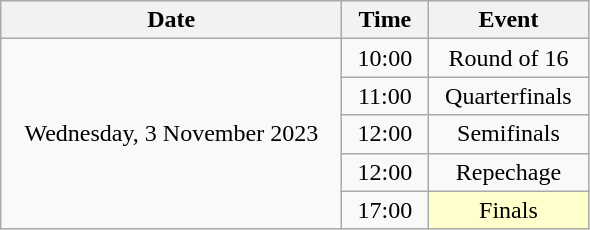<table class = "wikitable" style="text-align:center;">
<tr>
<th width=220>Date</th>
<th width=50>Time</th>
<th width=100>Event</th>
</tr>
<tr>
<td rowspan=5>Wednesday, 3 November 2023</td>
<td>10:00</td>
<td>Round of 16</td>
</tr>
<tr>
<td>11:00</td>
<td>Quarterfinals</td>
</tr>
<tr>
<td>12:00</td>
<td>Semifinals</td>
</tr>
<tr>
<td>12:00</td>
<td>Repechage</td>
</tr>
<tr>
<td>17:00</td>
<td bgcolor=ffffcc>Finals</td>
</tr>
</table>
